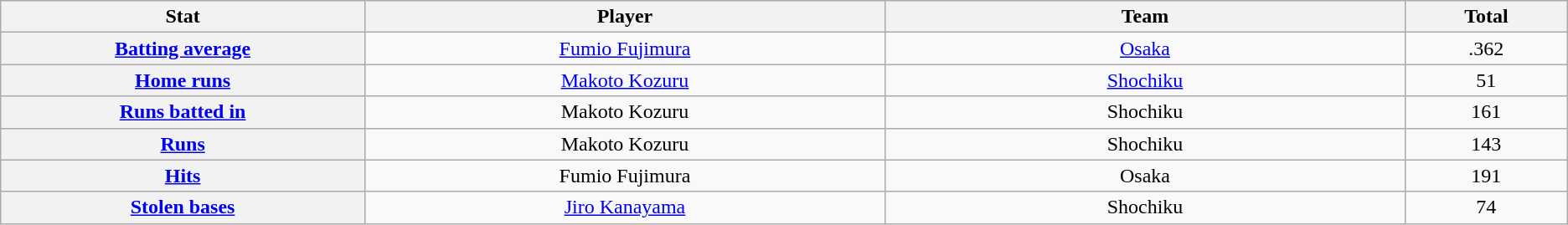<table class="wikitable" style="text-align:center;">
<tr>
<th scope="col" width="7%">Stat</th>
<th scope="col" width="10%">Player</th>
<th scope="col" width="10%">Team</th>
<th scope="col" width="3%">Total</th>
</tr>
<tr>
<th scope="row" style="text-align:center;"><a href='#'>Batting average</a></th>
<td><a href='#'>Fumio Fujimura</a></td>
<td><a href='#'>Osaka</a></td>
<td>.362</td>
</tr>
<tr>
<th scope="row" style="text-align:center;"><a href='#'>Home runs</a></th>
<td><a href='#'>Makoto Kozuru</a></td>
<td><a href='#'>Shochiku</a></td>
<td>51</td>
</tr>
<tr>
<th scope="row" style="text-align:center;"><a href='#'>Runs batted in</a></th>
<td>Makoto Kozuru</td>
<td>Shochiku</td>
<td>161</td>
</tr>
<tr>
<th scope="row" style="text-align:center;"><a href='#'>Runs</a></th>
<td>Makoto Kozuru</td>
<td>Shochiku</td>
<td>143</td>
</tr>
<tr>
<th scope="row" style="text-align:center;"><a href='#'>Hits</a></th>
<td>Fumio Fujimura</td>
<td>Osaka</td>
<td>191</td>
</tr>
<tr>
<th scope="row" style="text-align:center;"><a href='#'>Stolen bases</a></th>
<td><a href='#'>Jiro Kanayama</a></td>
<td>Shochiku</td>
<td>74</td>
</tr>
</table>
